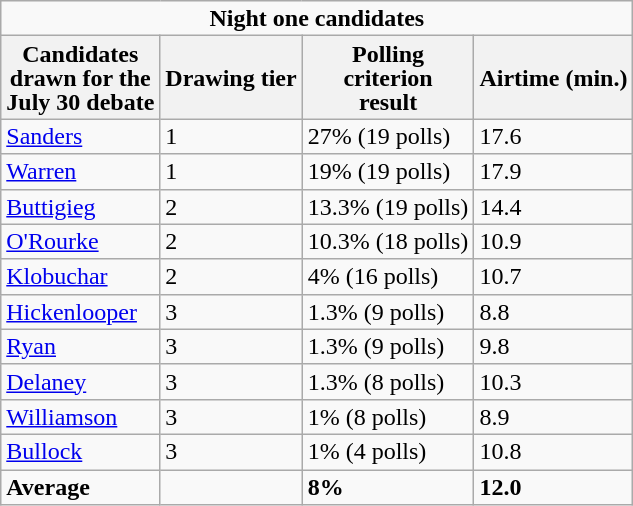<table class="wikitable sortable" style="display:inline-table;line-height:16px;">
<tr>
<td colspan="4" style="text-align: center;"><strong>Night one candidates</strong></td>
</tr>
<tr>
<th>Candidates<br> drawn for the<br> July 30 debate</th>
<th>Drawing tier</th>
<th>Polling<br> criterion<br> result</th>
<th>Airtime (min.)</th>
</tr>
<tr>
<td><a href='#'>Sanders</a></td>
<td>1</td>
<td>27% (19 polls)</td>
<td>17.6</td>
</tr>
<tr>
<td><a href='#'>Warren</a></td>
<td>1</td>
<td>19% (19 polls)</td>
<td>17.9</td>
</tr>
<tr>
<td><a href='#'>Buttigieg</a></td>
<td>2</td>
<td>13.3% (19 polls)</td>
<td>14.4</td>
</tr>
<tr>
<td><a href='#'>O'Rourke</a></td>
<td>2</td>
<td>10.3% (18 polls)</td>
<td>10.9</td>
</tr>
<tr>
<td><a href='#'>Klobuchar</a></td>
<td>2</td>
<td>4% (16 polls)</td>
<td>10.7</td>
</tr>
<tr>
<td><a href='#'>Hickenlooper</a></td>
<td>3</td>
<td>1.3% (9 polls)</td>
<td>8.8</td>
</tr>
<tr>
<td><a href='#'>Ryan</a></td>
<td>3</td>
<td>1.3% (9 polls)</td>
<td>9.8</td>
</tr>
<tr>
<td><a href='#'>Delaney</a></td>
<td>3</td>
<td>1.3% (8 polls)</td>
<td>10.3</td>
</tr>
<tr>
<td><a href='#'>Williamson</a></td>
<td>3</td>
<td>1% (8 polls)</td>
<td>8.9</td>
</tr>
<tr>
<td><a href='#'>Bullock</a></td>
<td>3</td>
<td>1% (4 polls)</td>
<td>10.8</td>
</tr>
<tr>
<td><strong>Average</strong></td>
<td></td>
<td><strong>8%</strong></td>
<td><strong>12.0</strong></td>
</tr>
</table>
